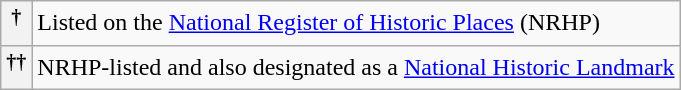<table class="wikitable">
<tr>
<th><sup>†</sup></th>
<td>Listed on the <a href='#'>National Register of Historic Places</a> (NRHP)</td>
</tr>
<tr>
<th><sup>††</sup></th>
<td>NRHP-listed and also designated as a <a href='#'>National Historic Landmark</a></td>
</tr>
</table>
